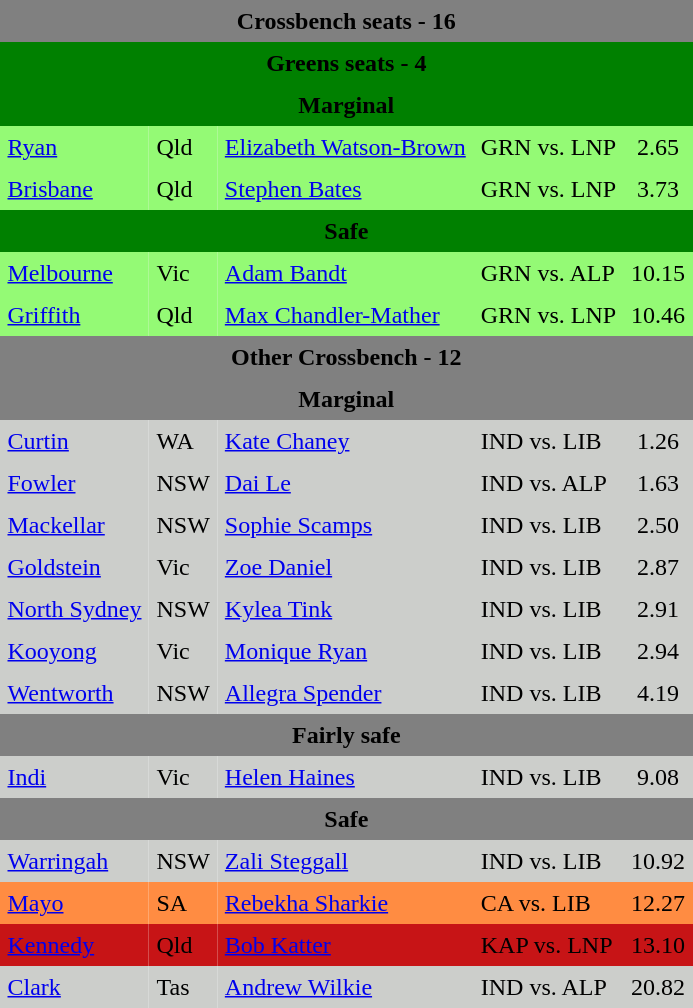<table class="toccolours" cellpadding="5" cellspacing="0" style="float:left; margin-right:.5em; margin-top:.4em; font-size:90 ppt;">
<tr>
<td colspan="5" style="text-align:center; background:gray;"><span><strong>Crossbench seats - 16</strong></span></td>
</tr>
<tr>
<td colspan="5" style="text-align:center; background:green;"><span><strong>Greens seats - 4</strong></span></td>
</tr>
<tr>
<td colspan="5" style="text-align:center; background:green;"><span><strong>Marginal</strong></span></td>
</tr>
<tr>
<td style="text-align:left; background:#94FA75"><a href='#'>Ryan</a></td>
<td style="text-align:left; background:#94FA75">Qld</td>
<td style="text-align:left; background:#94FA75;"><a href='#'>Elizabeth Watson-Brown</a></td>
<td style="text-align:left; background:#94FA75;">GRN vs. LNP</td>
<td style="text-align:center; background:#94FA75;">2.65</td>
</tr>
<tr>
<td style="text-align:left; background:#94FA75"><a href='#'>Brisbane</a></td>
<td style="text-align:left; background:#94FA75">Qld</td>
<td style="text-align:left; background:#94FA75;"><a href='#'>Stephen Bates</a></td>
<td style="text-align:left; background:#94FA75;">GRN vs. LNP</td>
<td style="text-align:center; background:#94FA75;">3.73</td>
</tr>
<tr>
<td colspan="5" style="text-align:center; background:green;"><span><strong>Safe</strong></span></td>
</tr>
<tr>
<td style="text-align:left; background:#94FA75"><a href='#'>Melbourne</a></td>
<td style="text-align:left; background:#94FA75">Vic</td>
<td style="text-align:left; background:#94FA75;"><a href='#'>Adam Bandt</a></td>
<td style="text-align:left; background:#94FA75;">GRN vs. ALP</td>
<td style="text-align:center; background:#94FA75;">10.15</td>
</tr>
<tr>
<td style="text-align:left; background:#94FA75"><a href='#'>Griffith</a></td>
<td style="text-align:left; background:#94FA75">Qld</td>
<td style="text-align:left; background:#94FA75;"><a href='#'>Max Chandler-Mather</a></td>
<td style="text-align:left; background:#94FA75;">GRN vs. LNP</td>
<td style="text-align:center; background:#94FA75;">10.46</td>
</tr>
<tr>
<td colspan="5" style="text-align:center; background:gray;"><span><strong>Other Crossbench - 12</strong></span></td>
</tr>
<tr>
<td colspan="5" style="text-align:center; background:gray;"><span><strong>Marginal</strong></span></td>
</tr>
<tr>
<td style="text-align:left; background:#CCCECB"><a href='#'>Curtin</a></td>
<td style="text-align:left; background:#CCCECB">WA</td>
<td style="text-align:left; background:#CCCECB;"><a href='#'>Kate Chaney</a></td>
<td style="text-align:left; background:#CCCECB;">IND vs. LIB</td>
<td style="text-align:center; background:#CCCECB;">1.26</td>
</tr>
<tr>
<td style="text-align:left; background:#CCCECB"><a href='#'>Fowler</a></td>
<td style="text-align:left; background:#CCCECB">NSW</td>
<td style="text-align:left; background:#CCCECB;"><a href='#'>Dai Le</a></td>
<td style="text-align:left; background:#CCCECB;">IND vs. ALP</td>
<td style="text-align:center; background:#CCCECB;">1.63</td>
</tr>
<tr>
<td style="text-align:left; background:#CCCECB"><a href='#'>Mackellar</a></td>
<td style="text-align:left; background:#CCCECB">NSW</td>
<td style="text-align:left; background:#CCCECB;"><a href='#'>Sophie Scamps</a></td>
<td style="text-align:left; background:#CCCECB;">IND vs. LIB</td>
<td style="text-align:center; background:#CCCECB;">2.50</td>
</tr>
<tr>
<td style="text-align:left; background:#CCCECB"><a href='#'>Goldstein</a></td>
<td style="text-align:left; background:#CCCECB">Vic</td>
<td style="text-align:left; background:#CCCECB;"><a href='#'>Zoe Daniel</a></td>
<td style="text-align:left; background:#CCCECB;">IND vs. LIB</td>
<td style="text-align:center; background:#CCCECB;">2.87</td>
</tr>
<tr>
<td style="text-align:left; background:#CCCECB"><a href='#'>North Sydney</a></td>
<td style="text-align:left; background:#CCCECB">NSW</td>
<td style="text-align:left; background:#CCCECB;"><a href='#'>Kylea Tink</a></td>
<td style="text-align:left; background:#CCCECB;">IND vs. LIB</td>
<td style="text-align:center; background:#CCCECB;">2.91</td>
</tr>
<tr>
<td style="text-align:left; background:#CCCECB"><a href='#'>Kooyong</a></td>
<td style="text-align:left; background:#CCCECB">Vic</td>
<td style="text-align:left; background:#CCCECB;"><a href='#'>Monique Ryan</a></td>
<td style="text-align:left; background:#CCCECB;">IND vs. LIB</td>
<td style="text-align:center; background:#CCCECB;">2.94</td>
</tr>
<tr>
<td style="text-align:left; background:#CCCECB"><a href='#'>Wentworth</a></td>
<td style="text-align:left; background:#CCCECB">NSW</td>
<td style="text-align:left; background:#CCCECB;"><a href='#'>Allegra Spender</a></td>
<td style="text-align:left; background:#CCCECB;">IND vs. LIB</td>
<td style="text-align:center; background:#CCCECB;">4.19</td>
</tr>
<tr>
<td colspan="5" style="text-align:center; background:gray;"><span><strong>Fairly safe</strong></span></td>
</tr>
<tr>
<td style="text-align:left; background:#CCCECB"><a href='#'>Indi</a></td>
<td style="text-align:left; background:#CCCECB">Vic</td>
<td style="text-align:left; background:#CCCECB;"><a href='#'>Helen Haines</a></td>
<td style="text-align:left; background:#CCCECB;">IND vs. LIB</td>
<td style="text-align:center; background:#CCCECB;">9.08</td>
</tr>
<tr>
<td colspan="5" style="text-align:center; background:gray;"><span><strong>Safe</strong></span></td>
</tr>
<tr>
<td style="text-align:left; background:#CCCECB"><a href='#'>Warringah</a></td>
<td style="text-align:left; background:#CCCECB">NSW</td>
<td style="text-align:left; background:#CCCECB;"><a href='#'>Zali Steggall</a></td>
<td style="text-align:left; background:#CCCECB;">IND vs. LIB</td>
<td style="text-align:center; background:#CCCECB;">10.92</td>
</tr>
<tr>
<td style="text-align:left; background:#FF8c42"><a href='#'>Mayo</a></td>
<td style="text-align:left; background:#FF8c42">SA</td>
<td style="text-align:left; background:#FF8C42;"><a href='#'>Rebekha Sharkie</a></td>
<td style="text-align:left; background:#FF8C42;">CA vs. LIB</td>
<td style="text-align:center; background:#FF8C42;">12.27</td>
</tr>
<tr>
<td style="text-align:left; background:#C71416"><a href='#'>Kennedy</a></td>
<td style="text-align:left; background:#C71416">Qld</td>
<td style="text-align:left; background:#C71416;"><a href='#'>Bob Katter</a></td>
<td style="text-align:left; background:#C71416;">KAP vs. LNP</td>
<td style="text-align:center; background:#C71416;">13.10</td>
</tr>
<tr>
<td style="text-align:left; background:#CCCECB"><a href='#'>Clark</a></td>
<td style="text-align:left; background:#CCCECB">Tas</td>
<td style="text-align:left; background:#CCCECB;"><a href='#'>Andrew Wilkie</a></td>
<td style="text-align:left; background:#CCCECB;">IND vs. ALP</td>
<td style="text-align:center; background:#CCCECB;">20.82</td>
</tr>
<tr>
</tr>
</table>
